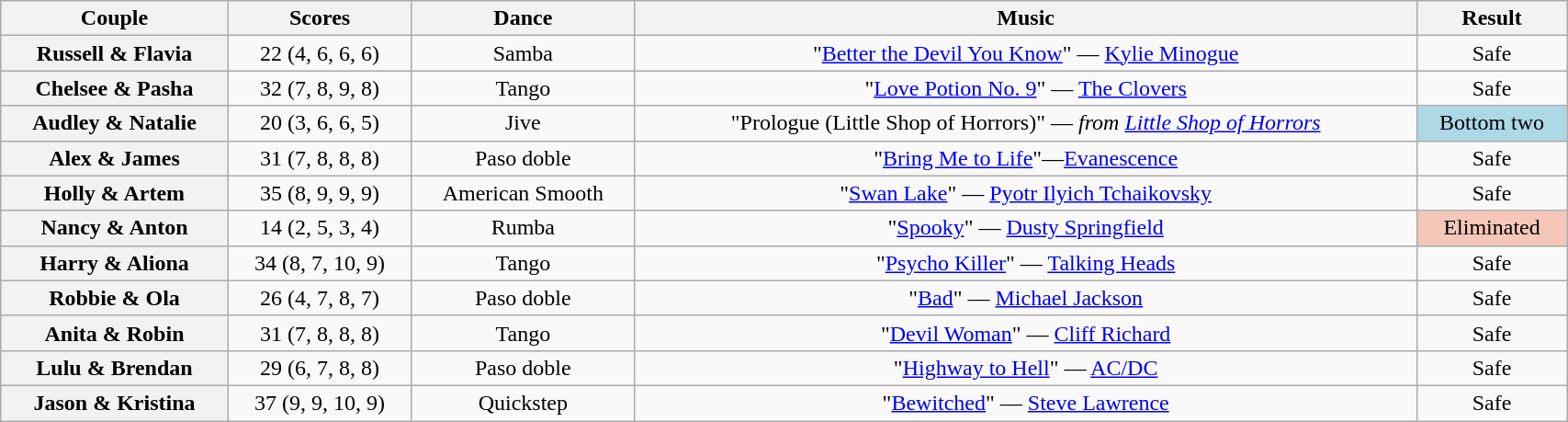<table class="wikitable sortable" style="text-align:center; width:90%">
<tr>
<th scope="col">Couple</th>
<th scope="col">Scores</th>
<th scope="col" class="unsortable">Dance</th>
<th scope="col" class="unsortable">Music</th>
<th scope="col" class="unsortable">Result</th>
</tr>
<tr>
<th scope="row">Russell & Flavia</th>
<td>22 (4, 6, 6, 6)</td>
<td>Samba</td>
<td>"<a href='#'>Better the Devil You Know</a>" — <a href='#'>Kylie Minogue</a></td>
<td>Safe</td>
</tr>
<tr>
<th scope="row">Chelsee & Pasha</th>
<td>32 (7, 8, 9, 8)</td>
<td>Tango</td>
<td>"<a href='#'>Love Potion No. 9</a>" — <a href='#'>The Clovers</a></td>
<td>Safe</td>
</tr>
<tr>
<th scope="row">Audley & Natalie</th>
<td>20 (3, 6, 6, 5)</td>
<td>Jive</td>
<td>"Prologue (Little Shop of Horrors)" — <em>from <a href='#'>Little Shop of Horrors</a></em></td>
<td bgcolor="lightblue">Bottom two</td>
</tr>
<tr>
<th scope="row">Alex & James</th>
<td>31 (7, 8, 8, 8)</td>
<td>Paso doble</td>
<td>"<a href='#'>Bring Me to Life</a>"—<a href='#'>Evanescence</a></td>
<td>Safe</td>
</tr>
<tr>
<th scope="row">Holly & Artem</th>
<td>35 (8, 9, 9, 9)</td>
<td>American Smooth</td>
<td>"<a href='#'>Swan Lake</a>" — <a href='#'>Pyotr Ilyich Tchaikovsky</a></td>
<td>Safe</td>
</tr>
<tr>
<th scope="row">Nancy & Anton</th>
<td>14 (2, 5, 3, 4)</td>
<td>Rumba</td>
<td>"<a href='#'>Spooky</a>" — <a href='#'>Dusty Springfield</a></td>
<td bgcolor="f4c7b8">Eliminated</td>
</tr>
<tr>
<th scope="row">Harry & Aliona</th>
<td>34 (8, 7, 10, 9)</td>
<td>Tango</td>
<td>"<a href='#'>Psycho Killer</a>" — <a href='#'>Talking Heads</a></td>
<td>Safe</td>
</tr>
<tr>
<th scope="row">Robbie & Ola</th>
<td>26 (4, 7, 8, 7)</td>
<td>Paso doble</td>
<td>"<a href='#'>Bad</a>" — <a href='#'>Michael Jackson</a></td>
<td>Safe</td>
</tr>
<tr>
<th scope="row">Anita & Robin</th>
<td>31 (7, 8, 8, 8)</td>
<td>Tango</td>
<td>"<a href='#'>Devil Woman</a>" — <a href='#'>Cliff Richard</a></td>
<td>Safe</td>
</tr>
<tr>
<th scope="row">Lulu & Brendan</th>
<td>29 (6, 7, 8, 8)</td>
<td>Paso doble</td>
<td>"<a href='#'>Highway to Hell</a>" — <a href='#'>AC/DC</a></td>
<td>Safe</td>
</tr>
<tr>
<th scope="row">Jason & Kristina</th>
<td>37 (9, 9, 10, 9)</td>
<td>Quickstep</td>
<td>"<a href='#'>Bewitched</a>" — <a href='#'>Steve Lawrence</a></td>
<td>Safe</td>
</tr>
</table>
